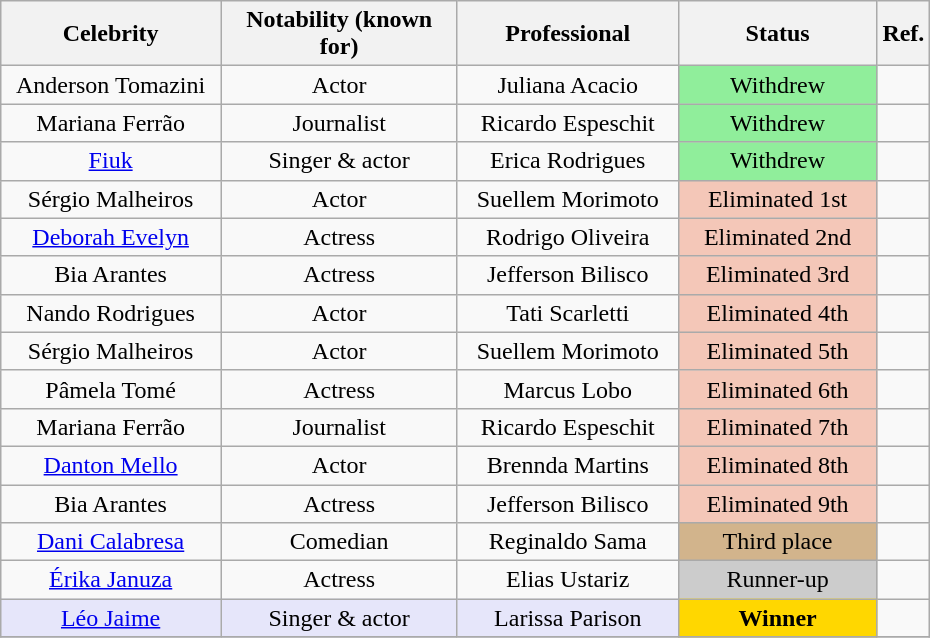<table class= "wikitable sortable" style="text-align: center; margin:1em auto; align: center">
<tr>
<th width=140>Celebrity</th>
<th width=150>Notability (known for)</th>
<th width=140>Professional</th>
<th width=125>Status</th>
<th width=015>Ref.</th>
</tr>
<tr>
<td>Anderson Tomazini</td>
<td>Actor</td>
<td>Juliana Acacio</td>
<td bgcolor=90EE9B>Withdrew <br> </td>
<td></td>
</tr>
<tr>
<td>Mariana Ferrão <br> </td>
<td>Journalist</td>
<td>Ricardo Espeschit</td>
<td bgcolor=90EE9B>Withdrew <br> </td>
<td></td>
</tr>
<tr>
<td><a href='#'>Fiuk</a></td>
<td>Singer & actor</td>
<td>Erica Rodrigues</td>
<td bgcolor=90EE9B>Withdrew <br> </td>
<td></td>
</tr>
<tr>
<td>Sérgio Malheiros <br> </td>
<td>Actor</td>
<td>Suellem Morimoto<br></td>
<td bgcolor=F4C7B8>Eliminated 1st <br> </td>
<td></td>
</tr>
<tr>
<td><a href='#'>Deborah Evelyn</a></td>
<td>Actress</td>
<td>Rodrigo Oliveira</td>
<td bgcolor=F4C7B8>Eliminated 2nd <br> </td>
<td></td>
</tr>
<tr>
<td>Bia Arantes <br> </td>
<td>Actress</td>
<td>Jefferson Bilisco</td>
<td bgcolor=F4C7B8>Eliminated 3rd <br> </td>
<td></td>
</tr>
<tr>
<td>Nando Rodrigues</td>
<td>Actor</td>
<td>Tati Scarletti</td>
<td bgcolor=F4C7B8>Eliminated 4th <br> </td>
<td></td>
</tr>
<tr>
<td>Sérgio Malheiros</td>
<td>Actor</td>
<td>Suellem Morimoto</td>
<td bgcolor=F4C7B8>Eliminated 5th <br> </td>
<td></td>
</tr>
<tr>
<td>Pâmela Tomé</td>
<td>Actress</td>
<td>Marcus Lobo</td>
<td bgcolor=F4C7B8>Eliminated 6th <br> </td>
<td></td>
</tr>
<tr>
<td>Mariana Ferrão</td>
<td>Journalist</td>
<td>Ricardo Espeschit</td>
<td bgcolor=F4C7B8>Eliminated 7th <br> </td>
<td></td>
</tr>
<tr>
<td><a href='#'>Danton Mello</a></td>
<td>Actor</td>
<td>Brennda Martins</td>
<td bgcolor=F4C7B8>Eliminated 8th <br> </td>
<td></td>
</tr>
<tr>
<td>Bia Arantes</td>
<td>Actress</td>
<td>Jefferson Bilisco</td>
<td bgcolor=F4C7B8>Eliminated 9th <br> </td>
<td></td>
</tr>
<tr>
<td><a href='#'>Dani Calabresa</a></td>
<td>Comedian</td>
<td>Reginaldo Sama</td>
<td bgcolor=D2B48C>Third place <br> </td>
<td></td>
</tr>
<tr>
<td><a href='#'>Érika Januza</a></td>
<td>Actress</td>
<td>Elias Ustariz</td>
<td bgcolor=CCCCCC>Runner-up <br> </td>
<td></td>
</tr>
<tr>
<td bgcolor=E6E6FA><a href='#'>Léo Jaime</a></td>
<td bgcolor=E6E6FA>Singer & actor</td>
<td bgcolor=E6E6FA>Larissa Parison</td>
<td bgcolor=FFD700><strong>Winner</strong> <br> </td>
<td></td>
</tr>
<tr>
</tr>
</table>
